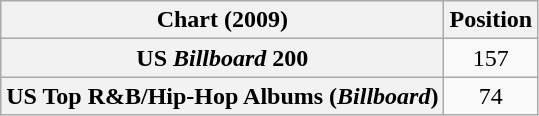<table class="wikitable sortable plainrowheaders" style="text-align:center">
<tr>
<th scope="col">Chart (2009)</th>
<th scope="col">Position</th>
</tr>
<tr>
<th scope="row">US <em>Billboard</em> 200</th>
<td>157</td>
</tr>
<tr>
<th scope="row">US Top R&B/Hip-Hop Albums (<em>Billboard</em>)</th>
<td>74</td>
</tr>
</table>
